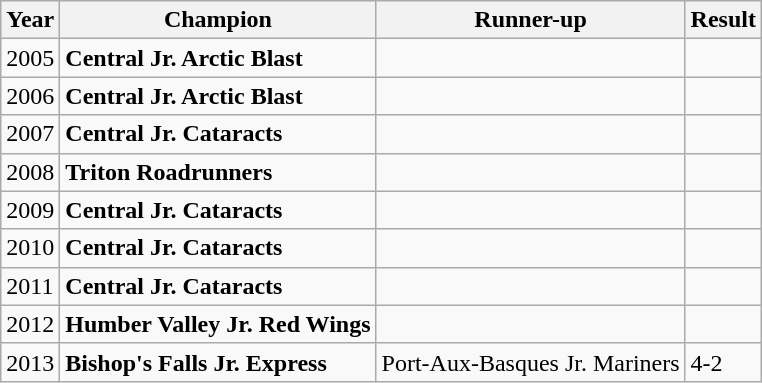<table class="wikitable">
<tr>
<th>Year</th>
<th>Champion</th>
<th>Runner-up</th>
<th>Result</th>
</tr>
<tr>
<td>2005</td>
<td><strong>Central Jr. Arctic Blast</strong></td>
<td></td>
<td></td>
</tr>
<tr>
<td>2006</td>
<td><strong>Central Jr. Arctic Blast</strong></td>
<td></td>
<td></td>
</tr>
<tr>
<td>2007</td>
<td><strong>Central Jr. Cataracts</strong></td>
<td></td>
<td></td>
</tr>
<tr>
<td>2008</td>
<td><strong>Triton Roadrunners</strong></td>
<td></td>
<td></td>
</tr>
<tr>
<td>2009</td>
<td><strong>Central Jr. Cataracts</strong></td>
<td></td>
<td></td>
</tr>
<tr>
<td>2010</td>
<td><strong>Central Jr. Cataracts</strong></td>
<td></td>
<td></td>
</tr>
<tr>
<td>2011</td>
<td><strong>Central Jr. Cataracts</strong></td>
<td></td>
<td></td>
</tr>
<tr>
<td>2012</td>
<td><strong>Humber Valley Jr. Red Wings</strong></td>
<td></td>
<td></td>
</tr>
<tr>
<td>2013</td>
<td><strong>Bishop's Falls Jr. Express</strong></td>
<td>Port-Aux-Basques Jr. Mariners</td>
<td>4-2</td>
</tr>
</table>
